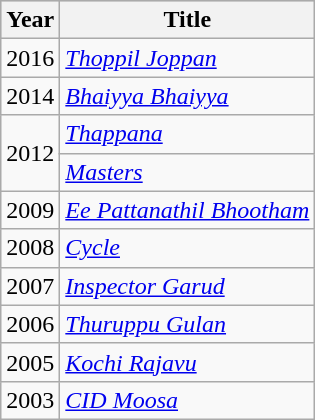<table class="wikitable sortable">
<tr style="background:#ccc; text-align:center;">
<th>Year</th>
<th>Title</th>
</tr>
<tr>
<td>2016</td>
<td><em><a href='#'>Thoppil Joppan</a></em></td>
</tr>
<tr>
<td>2014</td>
<td><em><a href='#'>Bhaiyya Bhaiyya</a></em></td>
</tr>
<tr>
<td rowspan=2>2012</td>
<td><em><a href='#'>Thappana</a></em></td>
</tr>
<tr>
<td><em><a href='#'>Masters</a></em></td>
</tr>
<tr>
<td>2009</td>
<td><em><a href='#'>Ee Pattanathil Bhootham</a></em></td>
</tr>
<tr>
<td>2008</td>
<td><em><a href='#'>Cycle</a> </em></td>
</tr>
<tr>
<td>2007</td>
<td><em><a href='#'>Inspector Garud</a></em></td>
</tr>
<tr>
<td>2006</td>
<td><em><a href='#'>Thuruppu Gulan</a></em></td>
</tr>
<tr>
<td>2005</td>
<td><em><a href='#'>Kochi Rajavu</a> </em></td>
</tr>
<tr>
<td>2003</td>
<td><em><a href='#'>CID Moosa</a> </em></td>
</tr>
</table>
